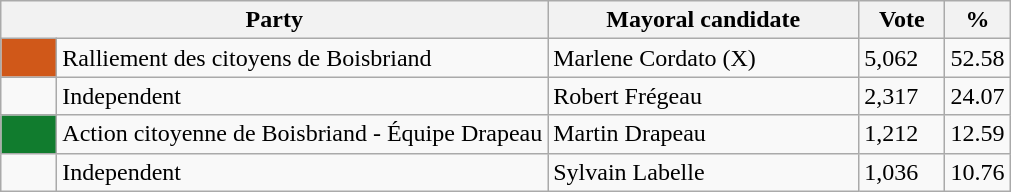<table class="wikitable">
<tr>
<th bgcolor="#DDDDFF" width="230px" colspan="2">Party</th>
<th bgcolor="#DDDDFF" width="200px">Mayoral candidate</th>
<th bgcolor="#DDDDFF" width="50px">Vote</th>
<th bgcolor="#DDDDFF" width="30px">%</th>
</tr>
<tr>
<td bgcolor=#D05819 width="30px"> </td>
<td>Ralliement des citoyens de Boisbriand</td>
<td>Marlene Cordato (X)</td>
<td>5,062</td>
<td>52.58</td>
</tr>
<tr>
<td> </td>
<td>Independent</td>
<td>Robert Frégeau</td>
<td>2,317</td>
<td>24.07</td>
</tr>
<tr>
<td bgcolor=#117C2E width="30px"> </td>
<td>Action citoyenne de Boisbriand - Équipe Drapeau</td>
<td>Martin Drapeau</td>
<td>1,212</td>
<td>12.59</td>
</tr>
<tr>
<td> </td>
<td>Independent</td>
<td>Sylvain Labelle</td>
<td>1,036</td>
<td>10.76</td>
</tr>
</table>
